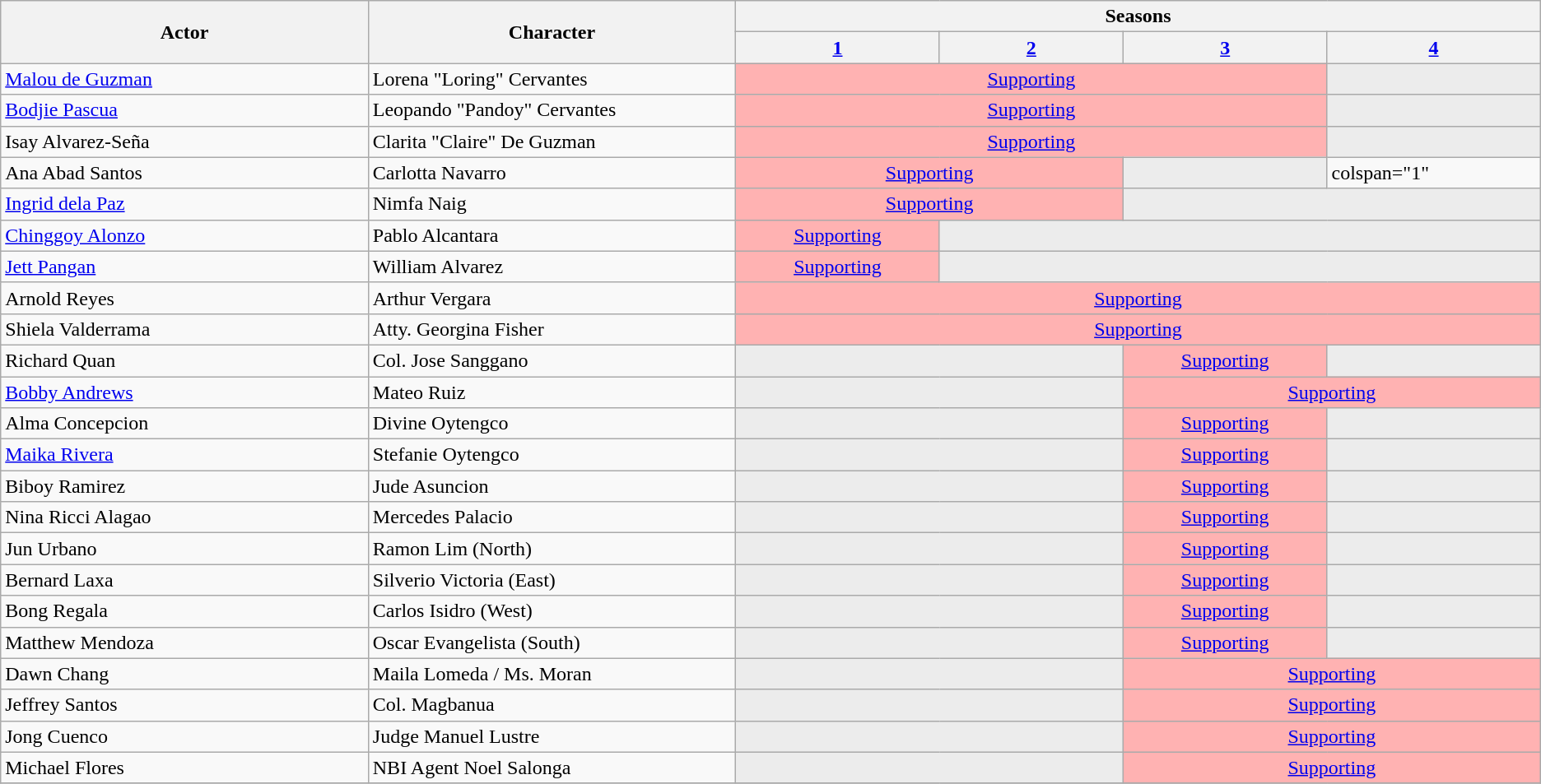<table class="wikitable">
<tr>
<th style="width:10%;" rowspan="2">Actor</th>
<th style="width:10%;" rowspan="2">Character</th>
<th colspan="12">Seasons</th>
</tr>
<tr>
<th style="width:5%;"><a href='#'>1</a></th>
<th style="width:5%;"><a href='#'>2</a></th>
<th style="width:5%;"><a href='#'>3</a></th>
<th style="width:5%;"><a href='#'>4</a></th>
</tr>
<tr>
<td><a href='#'>Malou de Guzman</a></td>
<td>Lorena "Loring" Cervantes</td>
<td colspan="3" style="background: #ffb2b2"  align="center"><a href='#'>Supporting</a></td>
<td colspan="1" style="Background: #ececec; color: grey; vertical-align: middle; text-align: center; " class="table-na"></td>
</tr>
<tr>
<td><a href='#'>Bodjie Pascua</a></td>
<td>Leopando "Pandoy" Cervantes</td>
<td colspan="3" style="background: #ffb2b2"  align="center"><a href='#'>Supporting</a></td>
<td colspan="1" style="Background: #ececec; color: grey; vertical-align: middle; text-align: center; " class="table-na"></td>
</tr>
<tr>
<td>Isay Alvarez-Seña</td>
<td>Clarita "Claire" De Guzman</td>
<td colspan="3" style="background: #ffb2b2"  align="center"><a href='#'>Supporting</a></td>
<td colspan="1" style="Background: #ececec; color: grey; vertical-align: middle; text-align: center; " class="table-na"></td>
</tr>
<tr>
<td>Ana Abad Santos</td>
<td>Carlotta Navarro</td>
<td colspan="2" style="background: #ffb2b2"  align="center"><a href='#'>Supporting</a></td>
<td colspan="1" style="Background: #ececec; color: grey; vertical-align: middle; text-align: center; " class="table-na"></td>
<td>colspan="1" </td>
</tr>
<tr>
<td><a href='#'>Ingrid dela Paz</a></td>
<td>Nimfa Naig</td>
<td colspan="2" style="background: #ffb2b2"  align="center"><a href='#'>Supporting</a></td>
<td colspan="2" style="Background: #ececec; color: grey; vertical-align: middle; text-align: center; " class="table-na"></td>
</tr>
<tr>
<td><a href='#'>Chinggoy Alonzo</a></td>
<td>Pablo Alcantara</td>
<td colspan="1" style="background: #ffb2b2"  align="center"><a href='#'>Supporting</a></td>
<td colspan="3" style="Background: #ececec; color: grey; vertical-align: middle; text-align: center; " class="table-na"></td>
</tr>
<tr>
<td><a href='#'>Jett Pangan</a></td>
<td>William Alvarez</td>
<td colspan="1" style="background: #ffb2b2"  align="center"><a href='#'>Supporting</a></td>
<td colspan="3" style="Background: #ececec; color: grey; vertical-align: middle; text-align: center; " class="table-na"></td>
</tr>
<tr>
<td>Arnold Reyes</td>
<td>Arthur Vergara</td>
<td colspan="4" style="background: #ffb2b2"  align="center"><a href='#'>Supporting</a></td>
</tr>
<tr>
<td>Shiela Valderrama</td>
<td>Atty. Georgina Fisher</td>
<td colspan="4" style="background: #ffb2b2"  align="center"><a href='#'>Supporting</a></td>
</tr>
<tr>
<td>Richard Quan</td>
<td>Col. Jose Sanggano</td>
<td colspan="2" style="Background: #ececec; color: grey; vertical-align: middle; text-align: center; " class="table-na"></td>
<td colspan="1" style="background: #ffb2b2"  align="center"><a href='#'>Supporting</a></td>
<td colspan="1" style="Background: #ececec; color: grey; vertical-align: middle; text-align: center; " class="table-na"></td>
</tr>
<tr>
<td><a href='#'>Bobby Andrews</a></td>
<td>Mateo Ruiz</td>
<td colspan="2" style="Background: #ececec; color: grey; vertical-align: middle; text-align: center; " class="table-na"></td>
<td colspan="2" style="background: #ffb2b2"  align="center"><a href='#'>Supporting</a></td>
</tr>
<tr>
<td>Alma Concepcion</td>
<td>Divine Oytengco</td>
<td colspan="2" style="Background: #ececec; color: grey; vertical-align: middle; text-align: center; " class="table-na"></td>
<td colspan="1" style="background: #ffb2b2"  align="center"><a href='#'>Supporting</a></td>
<td colspan="1" style="Background: #ececec; color: grey; vertical-align: middle; text-align: center; " class="table-na"></td>
</tr>
<tr>
<td><a href='#'>Maika Rivera</a></td>
<td>Stefanie Oytengco</td>
<td colspan="2" style="Background: #ececec; color: grey; vertical-align: middle; text-align: center; " class="table-na"></td>
<td colspan="1" style="background: #ffb2b2"  align="center"><a href='#'>Supporting</a></td>
<td colspan="1" style="Background: #ececec; color: grey; vertical-align: middle; text-align: center; " class="table-na"></td>
</tr>
<tr>
<td>Biboy Ramirez</td>
<td>Jude Asuncion</td>
<td colspan="2" style="Background: #ececec; color: grey; vertical-align: middle; text-align: center; " class="table-na"></td>
<td colspan="1" style="background: #ffb2b2"  align="center"><a href='#'>Supporting</a></td>
<td colspan="1" style="Background: #ececec; color: grey; vertical-align: middle; text-align: center; " class="table-na"></td>
</tr>
<tr>
<td>Nina Ricci Alagao</td>
<td>Mercedes Palacio</td>
<td colspan="2" style="Background: #ececec; color: grey; vertical-align: middle; text-align: center; " class="table-na"></td>
<td colspan="1" style="background: #ffb2b2"  align="center"><a href='#'>Supporting</a></td>
<td colspan="1" style="Background: #ececec; color: grey; vertical-align: middle; text-align: center; " class="table-na"></td>
</tr>
<tr>
<td>Jun Urbano</td>
<td>Ramon Lim (North)</td>
<td colspan="2" style="Background: #ececec; color: grey; vertical-align: middle; text-align: center; " class="table-na"></td>
<td colspan="1" style="background: #ffb2b2"  align="center"><a href='#'>Supporting</a></td>
<td colspan="1" style="Background: #ececec; color: grey; vertical-align: middle; text-align: center; " class="table-na"></td>
</tr>
<tr>
<td>Bernard Laxa</td>
<td>Silverio Victoria (East)</td>
<td colspan="2" style="Background: #ececec; color: grey; vertical-align: middle; text-align: center; " class="table-na"></td>
<td colspan="1" style="background: #ffb2b2"  align="center"><a href='#'>Supporting</a></td>
<td colspan="1" style="Background: #ececec; color: grey; vertical-align: middle; text-align: center; " class="table-na"></td>
</tr>
<tr>
<td>Bong Regala</td>
<td>Carlos Isidro (West)</td>
<td colspan="2" style="Background: #ececec; color: grey; vertical-align: middle; text-align: center; " class="table-na"></td>
<td colspan="1" style="background: #ffb2b2"  align="center"><a href='#'>Supporting</a></td>
<td colspan="1" style="Background: #ececec; color: grey; vertical-align: middle; text-align: center; " class="table-na"></td>
</tr>
<tr>
<td>Matthew Mendoza</td>
<td>Oscar Evangelista (South)</td>
<td colspan="2" style="Background: #ececec; color: grey; vertical-align: middle; text-align: center; " class="table-na"></td>
<td colspan="1" style="background: #ffb2b2"  align="center"><a href='#'>Supporting</a></td>
<td colspan="1" style="Background: #ececec; color: grey; vertical-align: middle; text-align: center; " class="table-na"></td>
</tr>
<tr>
<td>Dawn Chang</td>
<td>Maila Lomeda / Ms. Moran</td>
<td colspan="2" style="background: #ececec; color: grey; vertical-align: middle; text-align: center; " class="table-na"></td>
<td colspan="2" style="background: #ffb2b2"  align="center"><a href='#'>Supporting</a></td>
</tr>
<tr>
<td>Jeffrey Santos</td>
<td>Col. Magbanua</td>
<td colspan="2" style="background: #ececec; color: grey; vertical-align: middle; text-align: center; " class="table-na"></td>
<td colspan="2" style="background: #ffb2b2"  align="center"><a href='#'>Supporting</a></td>
</tr>
<tr>
<td>Jong Cuenco</td>
<td>Judge Manuel Lustre</td>
<td colspan="2" style="background: #ececec; color: grey; vertical-align: middle; text-align: center; " class="table-na"></td>
<td colspan="2" style="background: #ffb2b2"  align="center"><a href='#'>Supporting</a></td>
</tr>
<tr>
<td>Michael Flores</td>
<td>NBI Agent Noel Salonga</td>
<td colspan="2" style="background: #ececec; color: grey; vertical-align: middle; text-align: center; " class="table-na"></td>
<td colspan="2" style="background: #ffb2b2"  align="center"><a href='#'>Supporting</a></td>
</tr>
<tr>
</tr>
</table>
